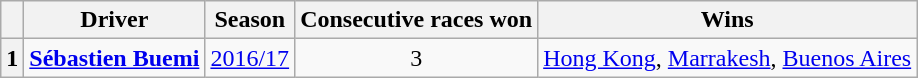<table class="wikitable" style="text-align:center">
<tr>
<th></th>
<th>Driver</th>
<th>Season</th>
<th>Consecutive races won</th>
<th>Wins</th>
</tr>
<tr>
<th>1</th>
<td align=left> <strong><a href='#'>Sébastien Buemi</a></strong></td>
<td><a href='#'>2016/17</a></td>
<td>3</td>
<td><a href='#'>Hong Kong</a>, <a href='#'>Marrakesh</a>, <a href='#'>Buenos Aires</a></td>
</tr>
</table>
